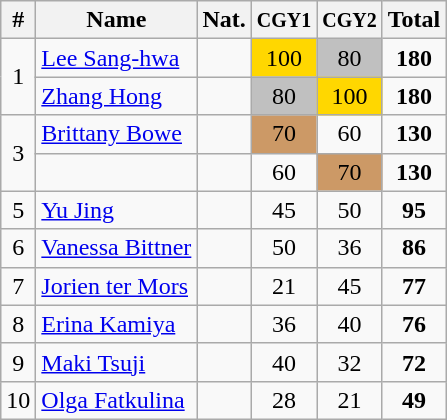<table class="wikitable" style="text-align:center;">
<tr>
<th>#</th>
<th>Name</th>
<th>Nat.</th>
<th><small>CGY1</small></th>
<th><small>CGY2</small></th>
<th>Total</th>
</tr>
<tr>
<td rowspan=2>1</td>
<td align=left><a href='#'>Lee Sang-hwa</a></td>
<td></td>
<td bgcolor=gold>100</td>
<td bgcolor=silver>80</td>
<td><strong>180</strong></td>
</tr>
<tr>
<td align=left><a href='#'>Zhang Hong</a></td>
<td></td>
<td bgcolor=silver>80</td>
<td bgcolor=gold>100</td>
<td><strong>180</strong></td>
</tr>
<tr>
<td rowspan=2>3</td>
<td align=left><a href='#'>Brittany Bowe</a></td>
<td></td>
<td bgcolor=cc9966>70</td>
<td>60</td>
<td><strong>130</strong></td>
</tr>
<tr>
<td align=left></td>
<td></td>
<td>60</td>
<td bgcolor=cc9966>70</td>
<td><strong>130</strong></td>
</tr>
<tr>
<td>5</td>
<td align=left><a href='#'>Yu Jing</a></td>
<td></td>
<td>45</td>
<td>50</td>
<td><strong>95</strong></td>
</tr>
<tr>
<td>6</td>
<td align=left><a href='#'>Vanessa Bittner</a></td>
<td></td>
<td>50</td>
<td>36</td>
<td><strong>86</strong></td>
</tr>
<tr>
<td>7</td>
<td align=left><a href='#'>Jorien ter Mors</a></td>
<td></td>
<td>21</td>
<td>45</td>
<td><strong>77</strong></td>
</tr>
<tr>
<td>8</td>
<td align=left><a href='#'>Erina Kamiya</a></td>
<td></td>
<td>36</td>
<td>40</td>
<td><strong>76</strong></td>
</tr>
<tr>
<td>9</td>
<td align=left><a href='#'>Maki Tsuji</a></td>
<td></td>
<td>40</td>
<td>32</td>
<td><strong>72</strong></td>
</tr>
<tr>
<td>10</td>
<td align=left><a href='#'>Olga Fatkulina</a></td>
<td></td>
<td>28</td>
<td>21</td>
<td><strong>49</strong></td>
</tr>
</table>
